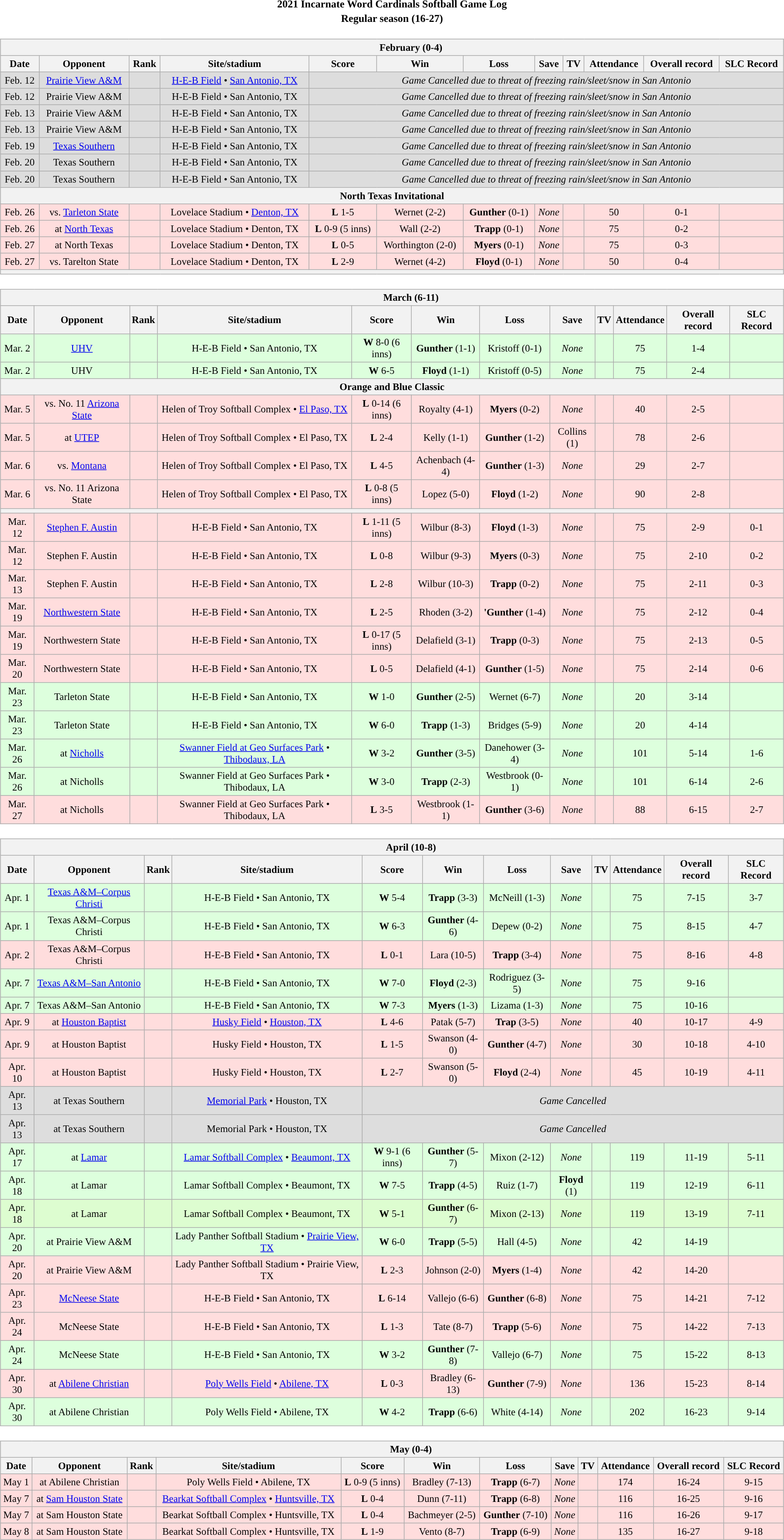<table class="toccolours" width=95% style="clear:both; margin:1.5em auto; text-align:center;">
<tr>
<th colspan=2>2021 Incarnate Word Cardinals Softball Game Log</th>
</tr>
<tr>
<th colspan=2>Regular season (16-27)</th>
</tr>
<tr valign="top">
<td><br><table class="wikitable collapsible" style="margin:auto; width:100%; text-align:center; font-size:95%">
<tr>
<th colspan=12 style="padding-left:4em;">February (0-4)</th>
</tr>
<tr>
<th>Date</th>
<th>Opponent</th>
<th>Rank</th>
<th>Site/stadium</th>
<th>Score</th>
<th>Win</th>
<th>Loss</th>
<th>Save</th>
<th>TV</th>
<th>Attendance</th>
<th>Overall record</th>
<th>SLC Record</th>
</tr>
<tr align="center" bgcolor=#dddddd>
<td>Feb. 12</td>
<td><a href='#'>Prairie View A&M</a></td>
<td></td>
<td><a href='#'>H-E-B Field</a> • <a href='#'>San Antonio, TX</a></td>
<td colspan=12><em>Game Cancelled due to threat of freezing rain/sleet/snow in San Antonio</em></td>
</tr>
<tr align="center" bgcolor=#dddddd>
<td>Feb. 12</td>
<td>Prairie View A&M</td>
<td></td>
<td>H-E-B Field • San Antonio, TX</td>
<td colspan=12><em>Game Cancelled due to threat of freezing rain/sleet/snow in San Antonio</em></td>
</tr>
<tr align="center" bgcolor=#dddddd>
<td>Feb. 13</td>
<td>Prairie View A&M</td>
<td></td>
<td>H-E-B Field • San Antonio, TX</td>
<td colspan=12><em>Game Cancelled due to threat of freezing rain/sleet/snow in San Antonio</em></td>
</tr>
<tr align="center" bgcolor=#dddddd>
<td>Feb. 13</td>
<td>Prairie View A&M</td>
<td></td>
<td>H-E-B Field • San Antonio, TX</td>
<td colspan=12><em>Game Cancelled due to threat of freezing rain/sleet/snow in San Antonio</em></td>
</tr>
<tr align="center" bgcolor=#dddddd>
<td>Feb. 19</td>
<td><a href='#'>Texas Southern</a></td>
<td></td>
<td>H-E-B Field • San Antonio, TX</td>
<td colspan=12><em>Game Cancelled due to threat of freezing rain/sleet/snow in San Antonio</em></td>
</tr>
<tr align="center" bgcolor=#dddddd>
<td>Feb. 20</td>
<td>Texas Southern</td>
<td></td>
<td>H-E-B Field • San Antonio, TX</td>
<td colspan=12><em>Game Cancelled due to threat of freezing rain/sleet/snow in San Antonio</em></td>
</tr>
<tr align="center" bgcolor=#dddddd>
<td>Feb. 20</td>
<td>Texas Southern</td>
<td></td>
<td>H-E-B Field • San Antonio, TX</td>
<td colspan=12><em>Game Cancelled due to threat of freezing rain/sleet/snow in San Antonio</em></td>
</tr>
<tr>
<th colspan=12>North Texas Invitational</th>
</tr>
<tr align="center" bgcolor=#ffdddd>
<td>Feb. 26</td>
<td>vs. <a href='#'>Tarleton State</a></td>
<td></td>
<td>Lovelace Stadium • <a href='#'>Denton, TX</a></td>
<td><strong>L</strong> 1-5</td>
<td>Wernet (2-2)</td>
<td><strong>Gunther</strong> (0-1)</td>
<td><em>None</em></td>
<td></td>
<td>50</td>
<td>0-1</td>
<td></td>
</tr>
<tr align="center" bgcolor=#ffdddd>
<td>Feb. 26</td>
<td>at <a href='#'>North Texas</a></td>
<td></td>
<td>Lovelace Stadium • Denton, TX</td>
<td><strong>L</strong> 0-9 (5 inns)</td>
<td>Wall (2-2)</td>
<td><strong>Trapp</strong> (0-1)</td>
<td><em>None</em></td>
<td></td>
<td>75</td>
<td>0-2</td>
<td></td>
</tr>
<tr align="center" bgcolor=#ffdddd>
<td>Feb. 27</td>
<td>at North Texas</td>
<td></td>
<td>Lovelace Stadium • Denton, TX</td>
<td><strong>L</strong> 0-5</td>
<td>Worthington (2-0)</td>
<td><strong>Myers</strong> (0-1)</td>
<td><em>None</em></td>
<td></td>
<td>75</td>
<td>0-3</td>
<td></td>
</tr>
<tr align="center" bgcolor=#ffdddd>
<td>Feb. 27</td>
<td>vs. Tarelton State</td>
<td></td>
<td>Lovelace Stadium • Denton, TX</td>
<td><strong>L</strong> 2-9</td>
<td>Wernet (4-2)</td>
<td><strong>Floyd</strong> (0-1)</td>
<td><em>None</em></td>
<td></td>
<td>50</td>
<td>0-4</td>
<td></td>
</tr>
<tr>
<th colspan=12></th>
</tr>
</table>
</td>
</tr>
<tr>
<td><br><table class="wikitable collapsible " style="margin:auto; width:100%; text-align:center; font-size:95%">
<tr>
<th colspan=12 style="padding-left:4em;">March (6-11)</th>
</tr>
<tr>
<th>Date</th>
<th>Opponent</th>
<th>Rank</th>
<th>Site/stadium</th>
<th>Score</th>
<th>Win</th>
<th>Loss</th>
<th>Save</th>
<th>TV</th>
<th>Attendance</th>
<th>Overall record</th>
<th>SLC Record</th>
</tr>
<tr align="center" bgcolor=#ddffdd>
<td>Mar. 2</td>
<td><a href='#'>UHV</a></td>
<td></td>
<td>H-E-B Field • San Antonio, TX</td>
<td><strong>W</strong> 8-0 (6 inns)</td>
<td><strong>Gunther</strong> (1-1)</td>
<td>Kristoff (0-1)</td>
<td><em>None</em></td>
<td></td>
<td>75</td>
<td>1-4</td>
<td></td>
</tr>
<tr align="center" bgcolor=#ddffdd>
<td>Mar. 2</td>
<td>UHV</td>
<td></td>
<td>H-E-B Field • San Antonio, TX</td>
<td><strong>W</strong> 6-5</td>
<td><strong>Floyd</strong> (1-1)</td>
<td>Kristoff (0-5)</td>
<td><em>None</em></td>
<td></td>
<td>75</td>
<td>2-4</td>
<td></td>
</tr>
<tr>
<th colspan=12>Orange and Blue Classic</th>
</tr>
<tr align="center" bgcolor=#ffdddd>
<td>Mar. 5</td>
<td>vs. No. 11 <a href='#'>Arizona State</a></td>
<td></td>
<td>Helen of Troy Softball Complex • <a href='#'>El Paso, TX</a></td>
<td><strong>L</strong> 0-14 (6 inns)</td>
<td>Royalty (4-1)</td>
<td><strong>Myers</strong> (0-2)</td>
<td><em>None</em></td>
<td></td>
<td>40</td>
<td>2-5</td>
<td></td>
</tr>
<tr align="center" bgcolor=#ffdddd>
<td>Mar. 5</td>
<td>at <a href='#'>UTEP</a></td>
<td></td>
<td>Helen of Troy Softball Complex • El Paso, TX</td>
<td><strong>L</strong> 2-4</td>
<td>Kelly (1-1)</td>
<td><strong>Gunther</strong> (1-2)</td>
<td>Collins (1)</td>
<td></td>
<td>78</td>
<td>2-6</td>
<td></td>
</tr>
<tr align="center" bgcolor=#ffdddd>
<td>Mar. 6</td>
<td>vs. <a href='#'>Montana</a></td>
<td></td>
<td>Helen of Troy Softball Complex • El Paso, TX</td>
<td><strong>L</strong> 4-5</td>
<td>Achenbach (4-4)</td>
<td><strong>Gunther</strong> (1-3)</td>
<td><em>None</em></td>
<td></td>
<td>29</td>
<td>2-7</td>
<td></td>
</tr>
<tr align="center" bgcolor=#ffdddd>
<td>Mar. 6</td>
<td>vs. No. 11 Arizona State</td>
<td></td>
<td>Helen of Troy Softball Complex • El Paso, TX</td>
<td><strong>L</strong> 0-8 (5 inns)</td>
<td>Lopez (5-0)</td>
<td><strong>Floyd</strong> (1-2)</td>
<td><em>None</em></td>
<td></td>
<td>90</td>
<td>2-8</td>
<td></td>
</tr>
<tr>
<th colspan=12></th>
</tr>
<tr align="center" bgcolor=#ffdddd>
<td>Mar. 12</td>
<td><a href='#'>Stephen F. Austin</a></td>
<td></td>
<td>H-E-B Field • San Antonio, TX</td>
<td><strong>L</strong> 1-11 (5 inns)</td>
<td>Wilbur (8-3)</td>
<td><strong>Floyd</strong> (1-3)</td>
<td><em>None</em></td>
<td></td>
<td>75</td>
<td>2-9</td>
<td>0-1</td>
</tr>
<tr align="center" bgcolor=#ffdddd>
<td>Mar. 12</td>
<td>Stephen F. Austin</td>
<td></td>
<td>H-E-B Field • San Antonio, TX</td>
<td><strong>L</strong> 0-8</td>
<td>Wilbur (9-3)</td>
<td><strong>Myers</strong> (0-3)</td>
<td><em>None</em></td>
<td></td>
<td>75</td>
<td>2-10</td>
<td>0-2</td>
</tr>
<tr align="center" bgcolor=#ffdddd>
<td>Mar. 13</td>
<td>Stephen F. Austin</td>
<td></td>
<td>H-E-B Field • San Antonio, TX</td>
<td><strong>L</strong> 2-8</td>
<td>Wilbur (10-3)</td>
<td><strong>Trapp</strong> (0-2)</td>
<td><em>None</em></td>
<td></td>
<td>75</td>
<td>2-11</td>
<td>0-3</td>
</tr>
<tr align="center" bgcolor=#ffdddd>
<td>Mar. 19</td>
<td><a href='#'>Northwestern State</a></td>
<td></td>
<td>H-E-B Field • San Antonio, TX</td>
<td><strong>L</strong> 2-5</td>
<td>Rhoden (3-2)</td>
<td><strong>'Gunther</strong> (1-4)</td>
<td><em>None</em></td>
<td></td>
<td>75</td>
<td>2-12</td>
<td>0-4</td>
</tr>
<tr align="center" bgcolor=#ffdddd>
<td>Mar. 19</td>
<td>Northwestern State</td>
<td></td>
<td>H-E-B Field • San Antonio, TX</td>
<td><strong>L</strong> 0-17 (5 inns)</td>
<td>Delafield (3-1)</td>
<td><strong>Trapp</strong> (0-3)</td>
<td><em>None</em></td>
<td></td>
<td>75</td>
<td>2-13</td>
<td>0-5</td>
</tr>
<tr align="center" bgcolor=#ffdddd>
<td>Mar. 20</td>
<td>Northwestern State</td>
<td></td>
<td>H-E-B Field • San Antonio, TX</td>
<td><strong>L</strong> 0-5</td>
<td>Delafield (4-1)</td>
<td><strong>Gunther</strong> (1-5)</td>
<td><em>None</em></td>
<td></td>
<td>75</td>
<td>2-14</td>
<td>0-6</td>
</tr>
<tr align="center" bgcolor=#ddffdd>
<td>Mar. 23</td>
<td>Tarleton State</td>
<td></td>
<td>H-E-B Field • San Antonio, TX</td>
<td><strong>W</strong> 1-0</td>
<td><strong>Gunther</strong> (2-5)</td>
<td>Wernet (6-7)</td>
<td><em>None</em></td>
<td></td>
<td>20</td>
<td>3-14</td>
<td></td>
</tr>
<tr align="center" bgcolor=#ddffdd>
<td>Mar. 23</td>
<td>Tarleton State</td>
<td></td>
<td>H-E-B Field • San Antonio, TX</td>
<td><strong>W</strong> 6-0</td>
<td><strong>Trapp</strong> (1-3)</td>
<td>Bridges (5-9)</td>
<td><em>None</em></td>
<td></td>
<td>20</td>
<td>4-14</td>
<td></td>
</tr>
<tr align="center" bgcolor=#ddffdd>
<td>Mar. 26</td>
<td>at <a href='#'>Nicholls</a></td>
<td></td>
<td><a href='#'>Swanner Field at Geo Surfaces Park</a> • <a href='#'>Thibodaux, LA</a></td>
<td><strong>W</strong> 3-2</td>
<td><strong>Gunther</strong> (3-5)</td>
<td>Danehower (3-4)</td>
<td><em>None</em></td>
<td></td>
<td>101</td>
<td>5-14</td>
<td>1-6</td>
</tr>
<tr align="center" bgcolor=#ddffdd>
<td>Mar. 26</td>
<td>at Nicholls</td>
<td></td>
<td>Swanner Field at Geo Surfaces Park • Thibodaux, LA</td>
<td><strong>W</strong> 3-0</td>
<td><strong>Trapp</strong> (2-3)</td>
<td>Westbrook (0-1)</td>
<td><em>None</em></td>
<td></td>
<td>101</td>
<td>6-14</td>
<td>2-6</td>
</tr>
<tr align="center" bgcolor=#ffdddd>
<td>Mar. 27</td>
<td>at Nicholls</td>
<td></td>
<td>Swanner Field at Geo Surfaces Park • Thibodaux, LA</td>
<td><strong>L</strong> 3-5</td>
<td>Westbrook (1-1)</td>
<td><strong>Gunther</strong> (3-6)</td>
<td><em>None</em></td>
<td></td>
<td>88</td>
<td>6-15</td>
<td>2-7</td>
</tr>
</table>
</td>
</tr>
<tr>
<td><br><table class="wikitable collapsible " style="margin:auto; width:100%; text-align:center; font-size:95%">
<tr>
<th colspan=12 style="padding-left:4em;">April (10-8)</th>
</tr>
<tr>
<th>Date</th>
<th>Opponent</th>
<th>Rank</th>
<th>Site/stadium</th>
<th>Score</th>
<th>Win</th>
<th>Loss</th>
<th>Save</th>
<th>TV</th>
<th>Attendance</th>
<th>Overall record</th>
<th>SLC Record</th>
</tr>
<tr align="center" bgcolor=#ddffdd>
<td>Apr. 1</td>
<td><a href='#'>Texas A&M–Corpus Christi</a></td>
<td></td>
<td>H-E-B Field • San Antonio, TX</td>
<td><strong>W</strong> 5-4</td>
<td><strong>Trapp</strong> (3-3)</td>
<td>McNeill (1-3)</td>
<td><em>None</em></td>
<td></td>
<td>75</td>
<td>7-15</td>
<td>3-7</td>
</tr>
<tr align="center" bgcolor=#ddffdd>
<td>Apr. 1</td>
<td>Texas A&M–Corpus Christi</td>
<td></td>
<td>H-E-B Field • San Antonio, TX</td>
<td><strong>W</strong> 6-3</td>
<td><strong>Gunther</strong> (4-6)</td>
<td>Depew (0-2)</td>
<td><em>None</em></td>
<td></td>
<td>75</td>
<td>8-15</td>
<td>4-7</td>
</tr>
<tr align="center" bgcolor=#ffdddd>
<td>Apr. 2</td>
<td>Texas A&M–Corpus Christi</td>
<td></td>
<td>H-E-B Field • San Antonio, TX</td>
<td><strong>L</strong> 0-1</td>
<td>Lara (10-5)</td>
<td><strong>Trapp</strong> (3-4)</td>
<td><em>None</em></td>
<td></td>
<td>75</td>
<td>8-16</td>
<td>4-8</td>
</tr>
<tr align="center" bgcolor=#ddffdd>
<td>Apr. 7</td>
<td><a href='#'>Texas A&M–San Antonio</a></td>
<td></td>
<td>H-E-B Field • San Antonio, TX</td>
<td><strong>W</strong> 7-0</td>
<td><strong>Floyd</strong> (2-3)</td>
<td>Rodriguez (3-5)</td>
<td><em>None</em></td>
<td></td>
<td>75</td>
<td>9-16</td>
<td></td>
</tr>
<tr align="center" bgcolor=#ddffdd>
<td>Apr. 7</td>
<td>Texas A&M–San Antonio</td>
<td></td>
<td>H-E-B Field • San Antonio, TX</td>
<td><strong>W</strong> 7-3</td>
<td><strong>Myers</strong> (1-3)</td>
<td>Lizama (1-3)</td>
<td><em>None</em></td>
<td></td>
<td>75</td>
<td>10-16</td>
<td></td>
</tr>
<tr align="center" bgcolor=#ffdddd>
<td>Apr. 9</td>
<td>at <a href='#'>Houston Baptist</a></td>
<td></td>
<td><a href='#'>Husky Field</a> • <a href='#'>Houston, TX</a></td>
<td><strong>L</strong> 4-6</td>
<td>Patak (5-7)</td>
<td><strong>Trap</strong> (3-5)</td>
<td><em>None</em></td>
<td></td>
<td>40</td>
<td>10-17</td>
<td>4-9</td>
</tr>
<tr align="center" bgcolor=#ffdddd>
<td>Apr. 9</td>
<td>at Houston Baptist</td>
<td></td>
<td>Husky Field • Houston, TX</td>
<td><strong>L</strong> 1-5</td>
<td>Swanson (4-0)</td>
<td><strong>Gunther</strong> (4-7)</td>
<td><em>None</em></td>
<td></td>
<td>30</td>
<td>10-18</td>
<td>4-10</td>
</tr>
<tr align="center" bgcolor=#ffdddd>
<td>Apr. 10</td>
<td>at Houston Baptist</td>
<td></td>
<td>Husky Field • Houston, TX</td>
<td><strong>L</strong> 2-7</td>
<td>Swanson (5-0)</td>
<td><strong>Floyd</strong> (2-4)</td>
<td><em>None</em></td>
<td></td>
<td>45</td>
<td>10-19</td>
<td>4-11</td>
</tr>
<tr align="center" bgcolor=#dddddd>
<td>Apr. 13</td>
<td>at Texas Southern</td>
<td></td>
<td><a href='#'>Memorial Park</a> • Houston, TX</td>
<td colspan=12><em>Game Cancelled</em></td>
</tr>
<tr align="center" bgcolor=#dddddd>
<td>Apr. 13</td>
<td>at Texas Southern</td>
<td></td>
<td>Memorial Park • Houston, TX</td>
<td colspan=12><em>Game Cancelled</em></td>
</tr>
<tr align="center" bgcolor=#ddffdd>
<td>Apr. 17</td>
<td>at <a href='#'>Lamar</a></td>
<td></td>
<td><a href='#'>Lamar Softball Complex</a> • <a href='#'>Beaumont, TX</a></td>
<td><strong>W</strong> 9-1 (6 inns)</td>
<td><strong>Gunther</strong> (5-7)</td>
<td>Mixon (2-12)</td>
<td><em>None</em></td>
<td></td>
<td>119</td>
<td>11-19</td>
<td>5-11</td>
</tr>
<tr align="center" bgcolor=#ddffdd>
<td>Apr. 18</td>
<td>at Lamar</td>
<td></td>
<td>Lamar Softball Complex • Beaumont, TX</td>
<td><strong>W</strong> 7-5</td>
<td><strong>Trapp</strong> (4-5)</td>
<td>Ruiz (1-7)</td>
<td><strong>Floyd</strong> (1)</td>
<td></td>
<td>119</td>
<td>12-19</td>
<td>6-11</td>
</tr>
<tr align="center" bgcolor=#ddffddd>
<td>Apr. 18</td>
<td>at Lamar</td>
<td></td>
<td>Lamar Softball Complex • Beaumont, TX</td>
<td><strong>W</strong> 5-1</td>
<td><strong>Gunther</strong> (6-7)</td>
<td>Mixon (2-13)</td>
<td><em>None</em></td>
<td></td>
<td>119</td>
<td>13-19</td>
<td>7-11</td>
</tr>
<tr align="center" bgcolor=#ddffdd>
<td>Apr. 20</td>
<td>at Prairie View A&M</td>
<td></td>
<td>Lady Panther Softball Stadium • <a href='#'>Prairie View, TX</a></td>
<td><strong>W</strong> 6-0</td>
<td><strong>Trapp</strong> (5-5)</td>
<td>Hall (4-5)</td>
<td><em>None</em></td>
<td></td>
<td>42</td>
<td>14-19</td>
<td></td>
</tr>
<tr align="center" bgcolor=#ffdddd>
<td>Apr. 20</td>
<td>at Prairie View A&M</td>
<td></td>
<td>Lady Panther Softball Stadium • Prairie View, TX</td>
<td><strong>L</strong> 2-3</td>
<td>Johnson (2-0)</td>
<td><strong>Myers</strong> (1-4)</td>
<td><em>None</em></td>
<td></td>
<td>42</td>
<td>14-20</td>
<td></td>
</tr>
<tr align="center" bgcolor=#ffdddd>
<td>Apr. 23</td>
<td><a href='#'>McNeese State</a></td>
<td></td>
<td>H-E-B Field • San Antonio, TX</td>
<td><strong>L</strong> 6-14</td>
<td>Vallejo (6-6)</td>
<td><strong>Gunther</strong> (6-8)</td>
<td><em>None</em></td>
<td></td>
<td>75</td>
<td>14-21</td>
<td>7-12</td>
</tr>
<tr align="center" bgcolor=#ffdddd>
<td>Apr. 24</td>
<td>McNeese State</td>
<td></td>
<td>H-E-B Field • San Antonio, TX</td>
<td><strong>L</strong> 1-3</td>
<td>Tate (8-7)</td>
<td><strong>Trapp</strong> (5-6)</td>
<td><em>None</em></td>
<td></td>
<td>75</td>
<td>14-22</td>
<td>7-13</td>
</tr>
<tr align="center" bgcolor=#ddffdd>
<td>Apr. 24</td>
<td>McNeese State</td>
<td></td>
<td>H-E-B Field • San Antonio, TX</td>
<td><strong>W</strong> 3-2</td>
<td><strong>Gunther</strong> (7-8)</td>
<td>Vallejo (6-7)</td>
<td><em>None</em></td>
<td></td>
<td>75</td>
<td>15-22</td>
<td>8-13</td>
</tr>
<tr align="center" bgcolor=#ffdddd>
<td>Apr. 30</td>
<td>at <a href='#'>Abilene Christian</a></td>
<td></td>
<td><a href='#'>Poly Wells Field</a> • <a href='#'>Abilene, TX</a></td>
<td><strong>L</strong> 0-3</td>
<td>Bradley (6-13)</td>
<td><strong>Gunther</strong> (7-9)</td>
<td><em>None</em></td>
<td></td>
<td>136</td>
<td>15-23</td>
<td>8-14</td>
</tr>
<tr align="center" bgcolor=#ddffdd>
<td>Apr. 30</td>
<td>at Abilene Christian</td>
<td></td>
<td>Poly Wells Field • Abilene, TX</td>
<td><strong>W</strong> 4-2</td>
<td><strong>Trapp</strong> (6-6)</td>
<td>White (4-14)</td>
<td><em>None</em></td>
<td></td>
<td>202</td>
<td>16-23</td>
<td>9-14</td>
</tr>
</table>
</td>
</tr>
<tr>
<td><br><table class="wikitable collapsible " style="margin:auto; width:100%; text-align:center; font-size:95%">
<tr>
<th colspan=12 style="padding-left:4em;">May (0-4)</th>
</tr>
<tr>
<th>Date</th>
<th>Opponent</th>
<th>Rank</th>
<th>Site/stadium</th>
<th>Score</th>
<th>Win</th>
<th>Loss</th>
<th>Save</th>
<th>TV</th>
<th>Attendance</th>
<th>Overall record</th>
<th>SLC Record</th>
</tr>
<tr align="center" bgcolor=#ffdddd>
<td>May 1</td>
<td>at Abilene Christian</td>
<td></td>
<td>Poly Wells Field • Abilene, TX</td>
<td><strong>L</strong> 0-9 (5 inns)</td>
<td>Bradley (7-13)</td>
<td><strong>Trapp</strong> (6-7)</td>
<td><em>None</em></td>
<td></td>
<td>174</td>
<td>16-24</td>
<td>9-15</td>
</tr>
<tr align="center" bgcolor=#ffdddd>
<td>May 7</td>
<td>at <a href='#'>Sam Houston State</a></td>
<td></td>
<td><a href='#'>Bearkat Softball Complex</a> • <a href='#'>Huntsville, TX</a></td>
<td><strong>L</strong> 0-4</td>
<td>Dunn (7-11)</td>
<td><strong>Trapp</strong> (6-8)</td>
<td><em>None</em></td>
<td></td>
<td>116</td>
<td>16-25</td>
<td>9-16</td>
</tr>
<tr align="center" bgcolor=#ffdddd>
<td>May 7</td>
<td>at Sam Houston State</td>
<td></td>
<td>Bearkat Softball Complex • Huntsville, TX</td>
<td><strong>L</strong> 0-4</td>
<td>Bachmeyer (2-5)</td>
<td><strong>Gunther</strong> (7-10)</td>
<td><em>None</em></td>
<td></td>
<td>116</td>
<td>16-26</td>
<td>9-17</td>
</tr>
<tr align="center" bgcolor=#ffdddd>
<td>May 8</td>
<td>at Sam Houston State</td>
<td></td>
<td>Bearkat Softball Complex • Huntsville, TX</td>
<td><strong>L</strong> 1-9</td>
<td>Vento (8-7)</td>
<td><strong>Trapp</strong> (6-9)</td>
<td><em>None</em></td>
<td></td>
<td>135</td>
<td>16-27</td>
<td>9-18</td>
</tr>
</table>
</td>
</tr>
</table>
